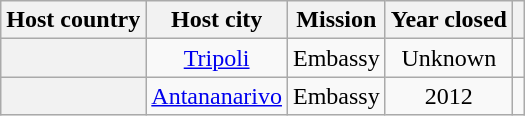<table class="wikitable plainrowheaders" style="text-align:center;">
<tr>
<th scope="col">Host country</th>
<th scope="col">Host city</th>
<th scope="col">Mission</th>
<th scope="col">Year closed</th>
<th scope="col"></th>
</tr>
<tr>
<th scope="row"></th>
<td><a href='#'>Tripoli</a></td>
<td>Embassy</td>
<td>Unknown</td>
<td></td>
</tr>
<tr>
<th scope="row"></th>
<td><a href='#'>Antananarivo</a></td>
<td>Embassy</td>
<td>2012</td>
<td></td>
</tr>
</table>
